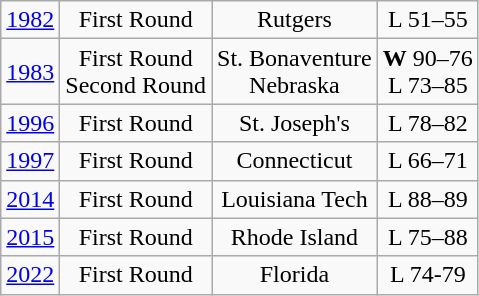<table class="wikitable">
<tr align="center">
<td><a href='#'>1982</a></td>
<td>First Round</td>
<td>Rutgers</td>
<td>L 51–55</td>
</tr>
<tr align="center">
<td><a href='#'>1983</a></td>
<td>First Round<br>Second Round</td>
<td>St. Bonaventure<br>Nebraska</td>
<td><strong>W</strong> 90–76<br>L 73–85</td>
</tr>
<tr align="center">
<td><a href='#'>1996</a></td>
<td>First Round</td>
<td>St. Joseph's</td>
<td>L 78–82</td>
</tr>
<tr align="center">
<td><a href='#'>1997</a></td>
<td>First Round</td>
<td>Connecticut</td>
<td>L 66–71</td>
</tr>
<tr align="center">
<td><a href='#'>2014</a></td>
<td>First Round</td>
<td>Louisiana Tech</td>
<td>L 88–89</td>
</tr>
<tr align="center">
<td><a href='#'>2015</a></td>
<td>First Round</td>
<td>Rhode Island</td>
<td>L 75–88</td>
</tr>
<tr align="center">
<td><a href='#'>2022</a></td>
<td>First Round</td>
<td>Florida</td>
<td>L 74-79</td>
</tr>
</table>
